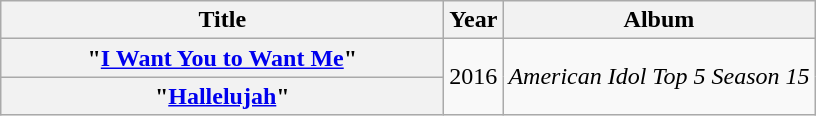<table class="wikitable plainrowheaders" style="text-align:center;" border="1">
<tr>
<th scope="col" style="width:18em;">Title</th>
<th scope="col">Year</th>
<th scope="col">Album</th>
</tr>
<tr>
<th scope="row">"<a href='#'>I Want You to Want Me</a>"</th>
<td rowspan=2>2016</td>
<td rowspan="2"><em>American Idol Top 5 Season 15 </em></td>
</tr>
<tr>
<th scope="row">"<a href='#'>Hallelujah</a>"</th>
</tr>
</table>
